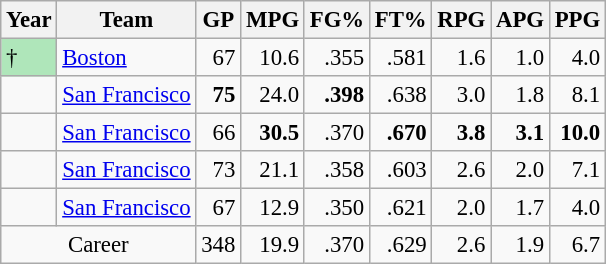<table class="wikitable sortable" style="font-size:95%; text-align:right;">
<tr>
<th>Year</th>
<th>Team</th>
<th>GP</th>
<th>MPG</th>
<th>FG%</th>
<th>FT%</th>
<th>RPG</th>
<th>APG</th>
<th>PPG</th>
</tr>
<tr>
<td style="text-align:left; background:#afe6ba;">†</td>
<td style="text-align:left;"><a href='#'>Boston</a></td>
<td>67</td>
<td>10.6</td>
<td>.355</td>
<td>.581</td>
<td>1.6</td>
<td>1.0</td>
<td>4.0</td>
</tr>
<tr>
<td style="text-align:left;"></td>
<td style="text-align:left;"><a href='#'>San Francisco</a></td>
<td><strong>75</strong></td>
<td>24.0</td>
<td><strong>.398</strong></td>
<td>.638</td>
<td>3.0</td>
<td>1.8</td>
<td>8.1</td>
</tr>
<tr>
<td style="text-align:left;"></td>
<td style="text-align:left;"><a href='#'>San Francisco</a></td>
<td>66</td>
<td><strong>30.5</strong></td>
<td>.370</td>
<td><strong>.670</strong></td>
<td><strong>3.8</strong></td>
<td><strong>3.1</strong></td>
<td><strong>10.0</strong></td>
</tr>
<tr>
<td style="text-align:left;"></td>
<td style="text-align:left;"><a href='#'>San Francisco</a></td>
<td>73</td>
<td>21.1</td>
<td>.358</td>
<td>.603</td>
<td>2.6</td>
<td>2.0</td>
<td>7.1</td>
</tr>
<tr>
<td style="text-align:left;"></td>
<td style="text-align:left;"><a href='#'>San Francisco</a></td>
<td>67</td>
<td>12.9</td>
<td>.350</td>
<td>.621</td>
<td>2.0</td>
<td>1.7</td>
<td>4.0</td>
</tr>
<tr class="sortbottom">
<td style="text-align:center;" colspan="2">Career</td>
<td>348</td>
<td>19.9</td>
<td>.370</td>
<td>.629</td>
<td>2.6</td>
<td>1.9</td>
<td>6.7</td>
</tr>
</table>
